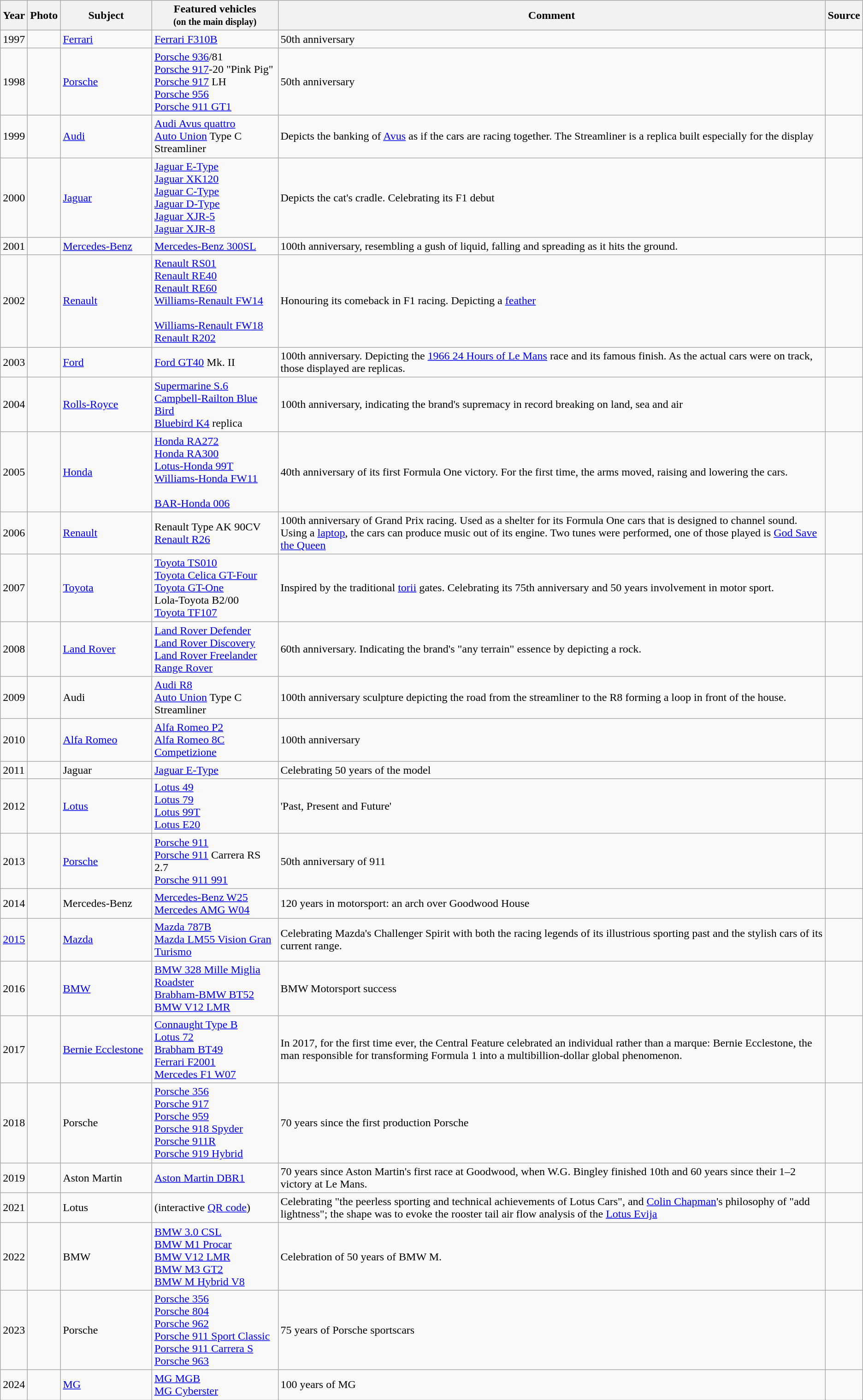<table class="wikitable">
<tr>
<th style="width:*;">Year</th>
<th style="width:*;">Photo</th>
<th style="width:125px;">Subject</th>
<th style="width:175px;">Featured vehicles<br><small>(on the main display)</small></th>
<th style="width:*;">Comment</th>
<th style="width:*;">Source</th>
</tr>
<tr>
<td>1997</td>
<td></td>
<td><a href='#'>Ferrari</a></td>
<td><a href='#'>Ferrari F310B</a></td>
<td>50th anniversary</td>
<td></td>
</tr>
<tr>
<td>1998</td>
<td></td>
<td><a href='#'>Porsche</a></td>
<td><a href='#'>Porsche 936</a>/81 <br> <a href='#'>Porsche 917</a>-20 "Pink Pig" <br> <a href='#'>Porsche 917</a> LH <br> <a href='#'>Porsche 956</a> <br> <a href='#'>Porsche 911 GT1</a></td>
<td>50th anniversary</td>
<td></td>
</tr>
<tr>
<td>1999</td>
<td></td>
<td><a href='#'>Audi</a></td>
<td><a href='#'>Audi Avus quattro</a><br><a href='#'>Auto Union</a> Type C Streamliner</td>
<td>Depicts the banking of <a href='#'>Avus</a> as if the cars are racing together. The Streamliner is a replica built especially for the display</td>
<td></td>
</tr>
<tr>
<td>2000</td>
<td></td>
<td><a href='#'>Jaguar</a></td>
<td><a href='#'>Jaguar E-Type</a><br><a href='#'>Jaguar XK120</a><br><a href='#'>Jaguar C-Type</a><br><a href='#'>Jaguar D-Type</a><br><a href='#'>Jaguar XJR-5</a><br><a href='#'>Jaguar XJR-8</a></td>
<td>Depicts the cat's cradle. Celebrating its F1 debut</td>
<td></td>
</tr>
<tr>
<td>2001</td>
<td></td>
<td><a href='#'>Mercedes-Benz</a></td>
<td><a href='#'>Mercedes-Benz 300SL</a></td>
<td>100th anniversary, resembling a gush of liquid, falling and spreading as it hits the ground.</td>
<td></td>
</tr>
<tr>
<td>2002</td>
<td></td>
<td><a href='#'>Renault</a></td>
<td><a href='#'>Renault RS01</a><br><a href='#'>Renault RE40</a><br><a href='#'>Renault RE60</a><br><a href='#'>Williams-Renault FW14</a><br><br><a href='#'>Williams-Renault FW18</a><br><a href='#'>Renault R202</a></td>
<td>Honouring its comeback in F1 racing. Depicting a <a href='#'>feather</a></td>
<td></td>
</tr>
<tr>
<td>2003</td>
<td></td>
<td><a href='#'>Ford</a></td>
<td><a href='#'>Ford GT40</a> Mk. II</td>
<td>100th anniversary. Depicting the <a href='#'>1966 24 Hours of Le Mans</a> race and its famous finish. As the actual cars were on track, those displayed are replicas.</td>
<td></td>
</tr>
<tr>
<td>2004</td>
<td></td>
<td><a href='#'>Rolls-Royce</a></td>
<td><a href='#'>Supermarine S.6</a><br><a href='#'>Campbell-Railton Blue Bird</a><br><a href='#'>Bluebird K4</a> replica</td>
<td>100th anniversary, indicating the brand's supremacy in record breaking on land, sea and air</td>
<td></td>
</tr>
<tr>
<td>2005</td>
<td></td>
<td><a href='#'>Honda</a></td>
<td><a href='#'>Honda RA272</a><br><a href='#'>Honda RA300</a><br><a href='#'>Lotus-Honda 99T</a><br><a href='#'>Williams-Honda FW11</a><br><br><a href='#'>BAR-Honda 006</a></td>
<td>40th anniversary of its first Formula One victory. For the first time, the arms moved, raising and lowering the cars.</td>
<td></td>
</tr>
<tr>
<td>2006</td>
<td></td>
<td><a href='#'>Renault</a></td>
<td>Renault Type AK 90CV<br><a href='#'>Renault R26</a></td>
<td>100th anniversary of Grand Prix racing. Used as a shelter for its Formula One cars that is designed to channel sound. Using a <a href='#'>laptop</a>, the cars can produce music out of its engine. Two tunes were performed, one of those played is <a href='#'>God Save the Queen</a></td>
<td></td>
</tr>
<tr>
<td>2007</td>
<td></td>
<td><a href='#'>Toyota</a></td>
<td><a href='#'>Toyota TS010</a><br><a href='#'>Toyota Celica GT-Four</a><br><a href='#'>Toyota GT-One</a><br>Lola-Toyota B2/00<br><a href='#'>Toyota TF107</a></td>
<td>Inspired by the traditional <a href='#'>torii</a> gates. Celebrating its 75th anniversary and 50 years involvement in motor sport.</td>
<td></td>
</tr>
<tr>
<td>2008</td>
<td></td>
<td><a href='#'>Land Rover</a></td>
<td><a href='#'>Land Rover Defender</a><br><a href='#'>Land Rover Discovery</a><br><a href='#'>Land Rover Freelander</a><br><a href='#'>Range Rover</a></td>
<td>60th anniversary. Indicating the brand's "any terrain" essence by depicting a rock.</td>
<td></td>
</tr>
<tr>
<td>2009</td>
<td></td>
<td>Audi</td>
<td><a href='#'>Audi R8</a><br><a href='#'>Auto Union</a> Type C Streamliner</td>
<td>100th anniversary sculpture depicting the road from the streamliner to the R8 forming a loop in front of the house.</td>
<td></td>
</tr>
<tr>
<td>2010</td>
<td></td>
<td><a href='#'>Alfa Romeo</a></td>
<td><a href='#'>Alfa Romeo P2</a><br><a href='#'>Alfa Romeo 8C Competizione</a></td>
<td>100th anniversary</td>
<td></td>
</tr>
<tr>
<td>2011</td>
<td></td>
<td>Jaguar</td>
<td><a href='#'>Jaguar E-Type</a></td>
<td>Celebrating 50 years of the model</td>
<td></td>
</tr>
<tr>
<td>2012</td>
<td></td>
<td><a href='#'>Lotus</a></td>
<td><a href='#'>Lotus 49</a><br><a href='#'>Lotus 79</a><br><a href='#'>Lotus 99T</a><br><a href='#'>Lotus E20</a></td>
<td>'Past, Present and Future'</td>
<td></td>
</tr>
<tr>
<td>2013</td>
<td></td>
<td><a href='#'>Porsche</a></td>
<td><a href='#'>Porsche 911</a><br><a href='#'>Porsche 911</a> Carrera RS 2.7<br><a href='#'>Porsche 911 991</a></td>
<td>50th anniversary of 911</td>
<td></td>
</tr>
<tr>
<td>2014</td>
<td></td>
<td>Mercedes-Benz</td>
<td><a href='#'>Mercedes-Benz W25</a><br><a href='#'>Mercedes AMG W04</a></td>
<td>120 years in motorsport: an arch over Goodwood House</td>
<td><br></td>
</tr>
<tr>
<td><a href='#'>2015</a></td>
<td></td>
<td><a href='#'>Mazda</a></td>
<td><a href='#'>Mazda 787B</a><br><a href='#'>Mazda LM55 Vision Gran Turismo</a></td>
<td>Celebrating Mazda's Challenger Spirit with both the racing legends of its illustrious sporting past and the stylish cars of its current range.</td>
<td></td>
</tr>
<tr>
<td>2016</td>
<td></td>
<td><a href='#'>BMW</a></td>
<td><a href='#'>BMW 328 Mille Miglia Roadster</a><br><a href='#'>Brabham-BMW BT52</a><br><a href='#'>BMW V12 LMR</a></td>
<td>BMW Motorsport success</td>
<td></td>
</tr>
<tr>
<td>2017</td>
<td></td>
<td><a href='#'>Bernie Ecclestone</a></td>
<td><a href='#'>Connaught Type B</a><br><a href='#'>Lotus 72</a><br><a href='#'>Brabham BT49</a><br><a href='#'>Ferrari F2001</a><br><a href='#'>Mercedes F1 W07</a></td>
<td>In 2017, for the first time ever, the Central Feature celebrated an individual rather than a marque: Bernie Ecclestone, the man responsible for transforming Formula 1 into a multibillion-dollar global phenomenon.</td>
<td></td>
</tr>
<tr>
<td>2018</td>
<td></td>
<td>Porsche</td>
<td><a href='#'>Porsche 356</a><br><a href='#'>Porsche 917</a><br><a href='#'>Porsche 959</a><br><a href='#'>Porsche 918 Spyder</a><br><a href='#'>Porsche 911R</a><br><a href='#'>Porsche 919 Hybrid</a></td>
<td>70 years since the first production Porsche</td>
<td></td>
</tr>
<tr>
<td>2019</td>
<td></td>
<td>Aston Martin</td>
<td><a href='#'>Aston Martin DBR1</a></td>
<td>70 years since Aston Martin's first race at Goodwood, when W.G. Bingley finished 10th and 60 years since their 1–2 victory at Le Mans.</td>
<td></td>
</tr>
<tr>
<td>2021</td>
<td></td>
<td>Lotus</td>
<td>(interactive <a href='#'>QR code</a>)</td>
<td>Celebrating "the peerless sporting and technical achievements of Lotus Cars", and <a href='#'>Colin Chapman</a>'s philosophy of "add lightness"; the shape was to evoke the rooster tail air flow analysis of the <a href='#'>Lotus Evija</a></td>
<td></td>
</tr>
<tr>
<td>2022</td>
<td></td>
<td>BMW</td>
<td><a href='#'>BMW 3.0 CSL</a><br><a href='#'>BMW M1 Procar</a><br><a href='#'>BMW V12 LMR</a><br><a href='#'>BMW M3 GT2</a><br><a href='#'>BMW M Hybrid V8</a></td>
<td>Celebration of 50 years of BMW M.</td>
<td></td>
</tr>
<tr>
<td>2023</td>
<td></td>
<td>Porsche</td>
<td><a href='#'>Porsche 356</a><br><a href='#'>Porsche 804</a><br><a href='#'>Porsche 962</a><br><a href='#'>Porsche 911 Sport Classic</a><br><a href='#'>Porsche 911 Carrera S</a><br><a href='#'>Porsche 963</a></td>
<td>75 years of Porsche sportscars</td>
<td></td>
</tr>
<tr>
<td>2024</td>
<td></td>
<td><a href='#'>MG</a></td>
<td><a href='#'>MG MGB</a><br><a href='#'>MG Cyberster</a></td>
<td>100 years of MG</td>
<td></td>
</tr>
</table>
